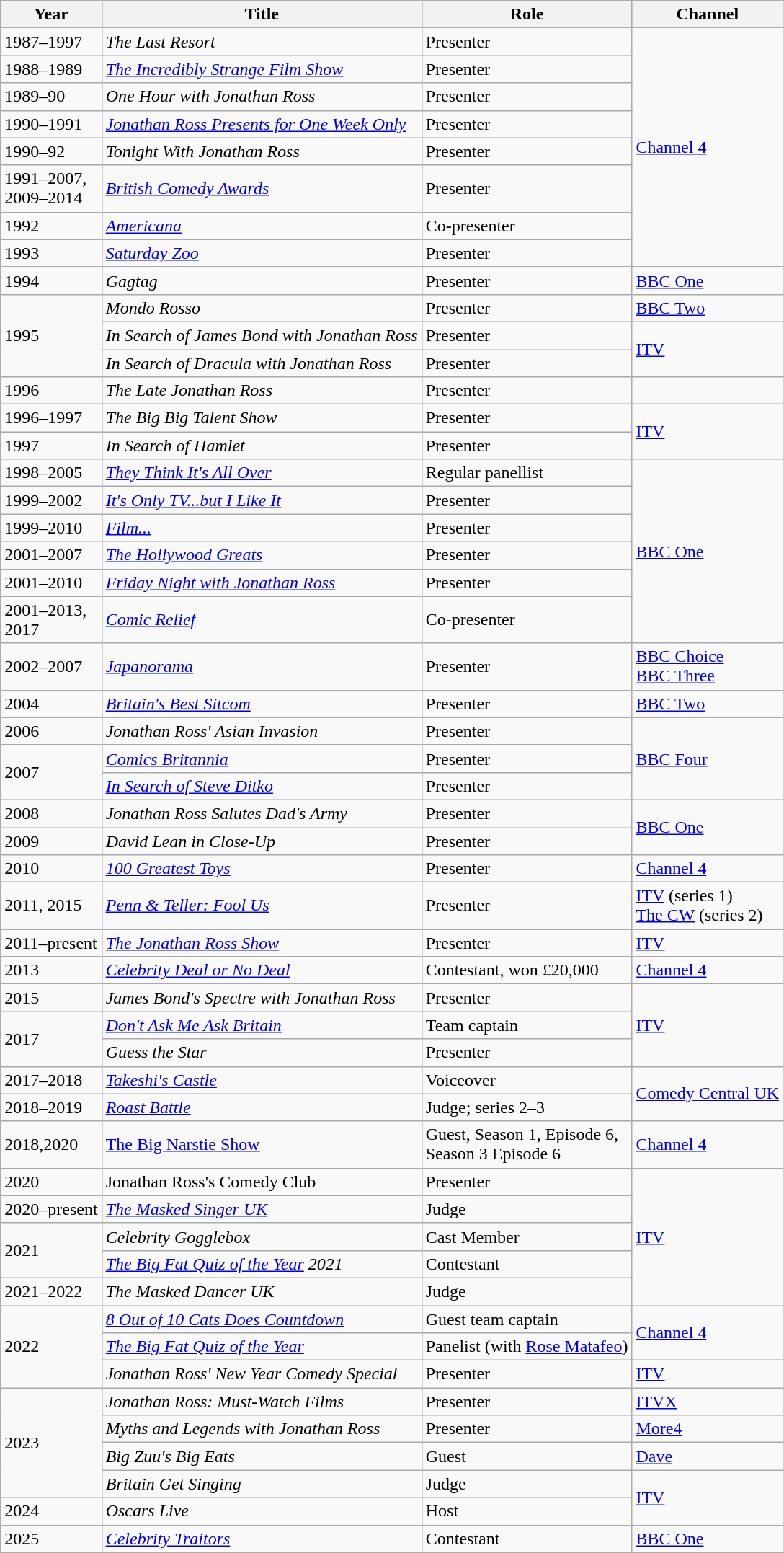<table class="wikitable">
<tr style="background:#b0c4de; text-align:center;">
<th>Year</th>
<th>Title</th>
<th>Role</th>
<th>Channel</th>
</tr>
<tr>
<td>1987–1997</td>
<td><em>The Last Resort</em></td>
<td>Presenter</td>
<td rowspan=8><a href='#'>Channel 4</a></td>
</tr>
<tr>
<td>1988–1989</td>
<td><em><a href='#'>The Incredibly Strange Film Show</a></em></td>
<td>Presenter</td>
</tr>
<tr>
<td>1989–90</td>
<td><em>One Hour with Jonathan Ross</em></td>
<td>Presenter</td>
</tr>
<tr>
<td>1990–1991</td>
<td><em><a href='#'>Jonathan Ross Presents for One Week Only</a></em></td>
<td>Presenter</td>
</tr>
<tr>
<td>1990–92</td>
<td><em>Tonight With Jonathan Ross</em></td>
<td>Presenter</td>
</tr>
<tr>
<td>1991–2007,<br>2009–2014</td>
<td><em><a href='#'>British Comedy Awards</a></em></td>
<td>Presenter</td>
</tr>
<tr>
<td>1992</td>
<td><em><a href='#'>Americana</a></em></td>
<td>Co-presenter</td>
</tr>
<tr>
<td>1993</td>
<td><em><a href='#'>Saturday Zoo</a></em></td>
<td>Presenter</td>
</tr>
<tr>
<td>1994</td>
<td><em>Gagtag</em></td>
<td>Presenter</td>
<td><a href='#'>BBC One</a></td>
</tr>
<tr>
<td rowspan="3">1995</td>
<td><em>Mondo Rosso</em></td>
<td>Presenter</td>
<td><a href='#'>BBC Two</a></td>
</tr>
<tr>
<td><em>In Search of James Bond with Jonathan Ross</em></td>
<td>Presenter</td>
<td rowspan=2><a href='#'>ITV</a></td>
</tr>
<tr>
<td><em>In Search of Dracula with Jonathan Ross</em></td>
<td>Presenter</td>
</tr>
<tr>
<td>1996</td>
<td><em>The Late Jonathan Ross</em></td>
<td>Presenter</td>
<td></td>
</tr>
<tr>
<td>1996–1997</td>
<td><em>The Big Big Talent Show</em></td>
<td>Presenter</td>
<td rowspan=2><a href='#'>ITV</a></td>
</tr>
<tr>
<td>1997</td>
<td><em>In Search of Hamlet</em></td>
<td>Presenter</td>
</tr>
<tr>
<td>1998–2005</td>
<td><em><a href='#'>They Think It's All Over</a></em></td>
<td>Regular panellist</td>
<td rowspan=6><a href='#'>BBC One</a></td>
</tr>
<tr>
<td>1999–2002</td>
<td><em><a href='#'>It's Only TV...but I Like It</a></em></td>
<td>Presenter</td>
</tr>
<tr>
<td>1999–2010</td>
<td><em><a href='#'>Film...</a></em></td>
<td>Presenter</td>
</tr>
<tr>
<td>2001–2007</td>
<td><em><a href='#'>The Hollywood Greats</a></em></td>
<td>Presenter</td>
</tr>
<tr>
<td>2001–2010</td>
<td><em><a href='#'>Friday Night with Jonathan Ross</a></em></td>
<td>Presenter</td>
</tr>
<tr>
<td>2001–2013,<br>2017</td>
<td><em><a href='#'>Comic Relief</a></em></td>
<td>Co-presenter</td>
</tr>
<tr>
<td>2002–2007</td>
<td><em><a href='#'>Japanorama</a></em></td>
<td>Presenter</td>
<td><a href='#'>BBC Choice</a><br><a href='#'>BBC Three</a></td>
</tr>
<tr>
<td>2004</td>
<td><em><a href='#'>Britain's Best Sitcom</a></em></td>
<td>Presenter</td>
<td><a href='#'>BBC Two</a></td>
</tr>
<tr>
<td>2006</td>
<td><em>Jonathan Ross' Asian Invasion</em></td>
<td>Presenter</td>
<td rowspan=3><a href='#'>BBC Four</a></td>
</tr>
<tr>
<td rowspan="2">2007</td>
<td><em><a href='#'>Comics Britannia</a></em></td>
<td>Presenter</td>
</tr>
<tr>
<td><em><a href='#'>In Search of Steve Ditko</a></em></td>
<td>Presenter</td>
</tr>
<tr>
<td>2008</td>
<td><em>Jonathan Ross Salutes Dad's Army</em></td>
<td>Presenter</td>
<td rowspan=2><a href='#'>BBC One</a></td>
</tr>
<tr>
<td>2009</td>
<td><em>David Lean in Close-Up</em></td>
<td>Presenter</td>
</tr>
<tr>
<td>2010</td>
<td><em><a href='#'>100 Greatest Toys</a></em></td>
<td>Presenter</td>
<td><a href='#'>Channel 4</a></td>
</tr>
<tr>
<td>2011, 2015</td>
<td><em><a href='#'>Penn & Teller: Fool Us</a></em></td>
<td>Presenter</td>
<td><a href='#'>ITV</a> (series 1)<br><a href='#'>The CW</a> (series 2)</td>
</tr>
<tr>
<td>2011–present</td>
<td><em><a href='#'>The Jonathan Ross Show</a></em></td>
<td>Presenter</td>
<td><a href='#'>ITV</a></td>
</tr>
<tr>
<td>2013</td>
<td><em><a href='#'>Celebrity Deal or No Deal</a></em></td>
<td>Contestant, won £20,000</td>
<td><a href='#'>Channel 4</a></td>
</tr>
<tr>
<td>2015</td>
<td><em>James Bond's Spectre with Jonathan Ross</em></td>
<td>Presenter</td>
<td rowspan="3"><a href='#'>ITV</a></td>
</tr>
<tr>
<td rowspan="2">2017</td>
<td><em><a href='#'>Don't Ask Me Ask Britain</a></em></td>
<td>Team captain</td>
</tr>
<tr>
<td><em>Guess the Star</em></td>
<td>Presenter</td>
</tr>
<tr>
<td>2017–2018</td>
<td><em><a href='#'>Takeshi's Castle</a></em></td>
<td>Voiceover</td>
<td rowspan=2><a href='#'>Comedy Central UK</a></td>
</tr>
<tr>
<td>2018–2019</td>
<td><em><a href='#'>Roast Battle</a></em></td>
<td>Judge; series 2–3</td>
</tr>
<tr>
<td>2018,2020</td>
<td><a href='#'>The Big Narstie Show</a></td>
<td>Guest, Season 1, Episode 6,<br>Season 3 Episode 6</td>
<td><a href='#'>Channel 4</a></td>
</tr>
<tr>
<td>2020</td>
<td>Jonathan Ross's Comedy Club</td>
<td>Presenter</td>
<td rowspan="5"><a href='#'>ITV</a></td>
</tr>
<tr>
<td>2020–present</td>
<td><em><a href='#'>The Masked Singer UK</a></em></td>
<td>Judge</td>
</tr>
<tr>
<td rowspan="2">2021</td>
<td><em>Celebrity Gogglebox</em></td>
<td>Cast Member</td>
</tr>
<tr>
<td><em><a href='#'>The Big Fat Quiz of the Year</a> 2021</em></td>
<td>Contestant</td>
</tr>
<tr>
<td>2021–2022</td>
<td><em>The Masked Dancer UK</em></td>
<td>Judge</td>
</tr>
<tr>
<td rowspan="3">2022</td>
<td><em><a href='#'>8 Out of 10 Cats Does Countdown</a></em></td>
<td>Guest team captain</td>
<td rowspan="2"><a href='#'>Channel 4</a></td>
</tr>
<tr>
<td><em><a href='#'>The Big Fat Quiz of the Year</a></em></td>
<td>Panelist (with <a href='#'>Rose Matafeo</a>)</td>
</tr>
<tr>
<td><em>Jonathan Ross' New Year Comedy Special</em></td>
<td>Presenter</td>
<td><a href='#'>ITV</a></td>
</tr>
<tr>
<td rowspan="4">2023</td>
<td><em>Jonathan Ross: Must-Watch Films</em></td>
<td>Presenter</td>
<td><a href='#'>ITVX</a></td>
</tr>
<tr>
<td><em>Myths and Legends with Jonathan Ross</em></td>
<td>Presenter</td>
<td><a href='#'>More4</a></td>
</tr>
<tr>
<td><em>Big Zuu's Big Eats</em></td>
<td>Guest</td>
<td><a href='#'>Dave</a></td>
</tr>
<tr>
<td><em>Britain Get Singing</em></td>
<td>Judge</td>
<td rowspan="2"><a href='#'>ITV</a></td>
</tr>
<tr>
<td>2024</td>
<td><em>Oscars Live</em></td>
<td>Host</td>
</tr>
<tr>
<td>2025</td>
<td><em><a href='#'>Celebrity Traitors</a></em></td>
<td>Contestant</td>
<td><a href='#'>BBC One</a></td>
</tr>
</table>
